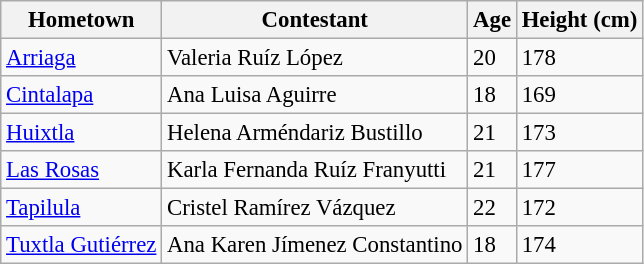<table class="wikitable sortable" style="font-size: 95%;">
<tr>
<th>Hometown</th>
<th>Contestant</th>
<th>Age</th>
<th>Height (cm)</th>
</tr>
<tr>
<td><a href='#'>Arriaga</a></td>
<td>Valeria Ruíz López</td>
<td>20</td>
<td>178</td>
</tr>
<tr>
<td><a href='#'>Cintalapa</a></td>
<td>Ana Luisa Aguirre</td>
<td>18</td>
<td>169</td>
</tr>
<tr>
<td><a href='#'>Huixtla</a></td>
<td>Helena Arméndariz Bustillo</td>
<td>21</td>
<td>173</td>
</tr>
<tr>
<td><a href='#'>Las Rosas</a></td>
<td>Karla Fernanda Ruíz Franyutti</td>
<td>21</td>
<td>177</td>
</tr>
<tr>
<td><a href='#'>Tapilula</a></td>
<td>Cristel Ramírez Vázquez</td>
<td>22</td>
<td>172</td>
</tr>
<tr>
<td><a href='#'>Tuxtla Gutiérrez</a></td>
<td>Ana Karen Jímenez Constantino</td>
<td>18</td>
<td>174</td>
</tr>
</table>
